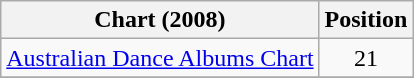<table class="wikitable sortable">
<tr>
<th>Chart (2008)</th>
<th>Position</th>
</tr>
<tr>
<td><a href='#'>Australian Dance Albums Chart</a></td>
<td style="text-align:center;">21</td>
</tr>
<tr>
</tr>
</table>
